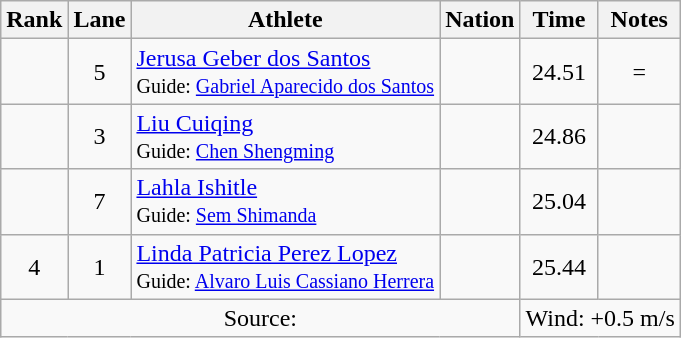<table class="wikitable sortable" style="text-align:center;">
<tr>
<th scope="col">Rank</th>
<th scope="col">Lane</th>
<th scope="col">Athlete</th>
<th scope="col">Nation</th>
<th scope="col">Time</th>
<th scope="col">Notes</th>
</tr>
<tr>
<td></td>
<td>5</td>
<td align=left><a href='#'>Jerusa Geber dos Santos</a><br><small>Guide: <a href='#'>Gabriel Aparecido dos Santos</a></small></td>
<td align=left></td>
<td>24.51</td>
<td>=</td>
</tr>
<tr>
<td></td>
<td>3</td>
<td align=left><a href='#'>Liu Cuiqing</a><br><small>Guide: <a href='#'>Chen Shengming</a></small></td>
<td align=left></td>
<td>24.86</td>
<td></td>
</tr>
<tr>
<td></td>
<td>7</td>
<td align=left><a href='#'>Lahla Ishitle</a><br><small>Guide: <a href='#'>Sem Shimanda</a></small></td>
<td align=left></td>
<td>25.04</td>
<td></td>
</tr>
<tr>
<td>4</td>
<td>1</td>
<td align=left><a href='#'>Linda Patricia Perez Lopez</a><br><small>Guide: <a href='#'>Alvaro Luis Cassiano Herrera</a></small></td>
<td align=left></td>
<td>25.44</td>
<td></td>
</tr>
<tr class="sortbottom">
<td colspan=4>Source:</td>
<td colspan="2" style="text-align:left;">Wind: +0.5 m/s</td>
</tr>
</table>
